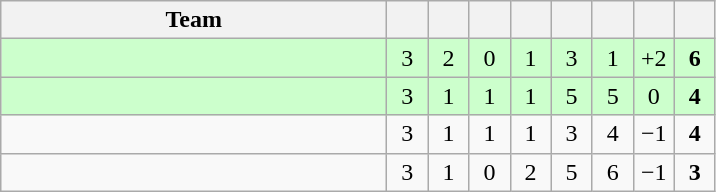<table class="wikitable" style="text-align: center;">
<tr>
<th width=250>Team</th>
<th width="20"></th>
<th width="20"></th>
<th width="20"></th>
<th width="20"></th>
<th width="20"></th>
<th width="20"></th>
<th width="20"></th>
<th width="20"></th>
</tr>
<tr bgcolor=ccffcc>
<td align="left"></td>
<td>3</td>
<td>2</td>
<td>0</td>
<td>1</td>
<td>3</td>
<td>1</td>
<td>+2</td>
<td><strong>6</strong></td>
</tr>
<tr bgcolor=ccffcc>
<td align="left"></td>
<td>3</td>
<td>1</td>
<td>1</td>
<td>1</td>
<td>5</td>
<td>5</td>
<td>0</td>
<td><strong>4</strong></td>
</tr>
<tr>
<td align="left"></td>
<td>3</td>
<td>1</td>
<td>1</td>
<td>1</td>
<td>3</td>
<td>4</td>
<td>−1</td>
<td><strong>4</strong></td>
</tr>
<tr>
<td align="left"></td>
<td>3</td>
<td>1</td>
<td>0</td>
<td>2</td>
<td>5</td>
<td>6</td>
<td>−1</td>
<td><strong>3</strong></td>
</tr>
</table>
